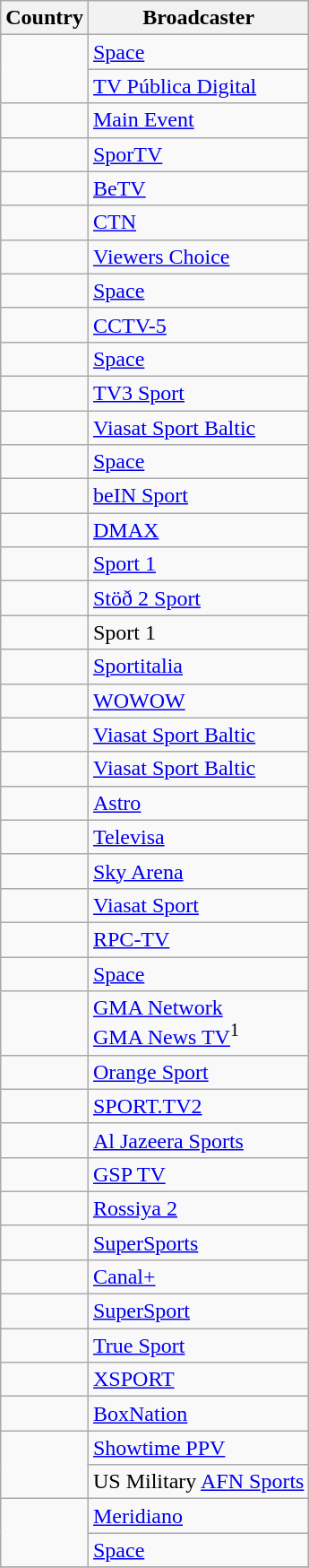<table class="wikitable">
<tr>
<th align=center>Country</th>
<th align=center>Broadcaster</th>
</tr>
<tr>
<td rowspan=2></td>
<td><a href='#'>Space</a></td>
</tr>
<tr>
<td><a href='#'>TV Pública Digital</a></td>
</tr>
<tr>
<td></td>
<td><a href='#'>Main Event</a></td>
</tr>
<tr>
<td></td>
<td><a href='#'>SporTV</a></td>
</tr>
<tr>
<td></td>
<td><a href='#'>BeTV</a></td>
</tr>
<tr>
<td></td>
<td><a href='#'>CTN</a></td>
</tr>
<tr>
<td></td>
<td><a href='#'>Viewers Choice</a></td>
</tr>
<tr>
<td></td>
<td><a href='#'>Space</a></td>
</tr>
<tr>
<td></td>
<td><a href='#'>CCTV-5</a></td>
</tr>
<tr>
<td></td>
<td><a href='#'>Space</a></td>
</tr>
<tr>
<td></td>
<td><a href='#'>TV3 Sport</a></td>
</tr>
<tr>
<td></td>
<td><a href='#'>Viasat Sport Baltic</a></td>
</tr>
<tr>
<td></td>
<td><a href='#'>Space</a></td>
</tr>
<tr>
<td></td>
<td><a href='#'>beIN Sport</a></td>
</tr>
<tr>
<td></td>
<td><a href='#'>DMAX</a></td>
</tr>
<tr>
<td></td>
<td><a href='#'>Sport 1</a></td>
</tr>
<tr>
<td></td>
<td><a href='#'>Stöð 2 Sport</a></td>
</tr>
<tr>
<td></td>
<td>Sport 1</td>
</tr>
<tr>
<td></td>
<td><a href='#'>Sportitalia</a></td>
</tr>
<tr>
<td></td>
<td><a href='#'>WOWOW</a></td>
</tr>
<tr>
<td></td>
<td><a href='#'>Viasat Sport Baltic</a></td>
</tr>
<tr>
<td></td>
<td><a href='#'>Viasat Sport Baltic</a></td>
</tr>
<tr>
<td></td>
<td><a href='#'>Astro</a></td>
</tr>
<tr>
<td></td>
<td><a href='#'>Televisa</a></td>
</tr>
<tr>
<td></td>
<td><a href='#'>Sky Arena</a></td>
</tr>
<tr>
<td></td>
<td><a href='#'>Viasat Sport</a></td>
</tr>
<tr>
<td></td>
<td><a href='#'>RPC-TV</a></td>
</tr>
<tr>
<td></td>
<td><a href='#'>Space</a></td>
</tr>
<tr>
<td></td>
<td><a href='#'>GMA Network</a><br><a href='#'>GMA News TV</a><sup>1</sup></td>
</tr>
<tr>
<td></td>
<td><a href='#'>Orange Sport</a></td>
</tr>
<tr>
<td></td>
<td><a href='#'>SPORT.TV2</a></td>
</tr>
<tr>
<td></td>
<td><a href='#'>Al Jazeera Sports</a></td>
</tr>
<tr>
<td></td>
<td><a href='#'>GSP TV</a></td>
</tr>
<tr>
<td></td>
<td><a href='#'>Rossiya 2</a></td>
</tr>
<tr>
<td></td>
<td><a href='#'>SuperSports</a></td>
</tr>
<tr>
<td></td>
<td><a href='#'>Canal+</a></td>
</tr>
<tr>
<td></td>
<td><a href='#'>SuperSport</a></td>
</tr>
<tr>
<td></td>
<td><a href='#'>True Sport</a></td>
</tr>
<tr>
<td></td>
<td><a href='#'>XSPORT</a></td>
</tr>
<tr>
<td></td>
<td><a href='#'>BoxNation</a></td>
</tr>
<tr>
<td rowspan=2></td>
<td><a href='#'>Showtime PPV</a></td>
</tr>
<tr>
<td>US Military <a href='#'>AFN Sports</a></td>
</tr>
<tr>
<td rowspan=2></td>
<td><a href='#'>Meridiano</a></td>
</tr>
<tr>
<td><a href='#'>Space</a></td>
</tr>
<tr>
</tr>
</table>
